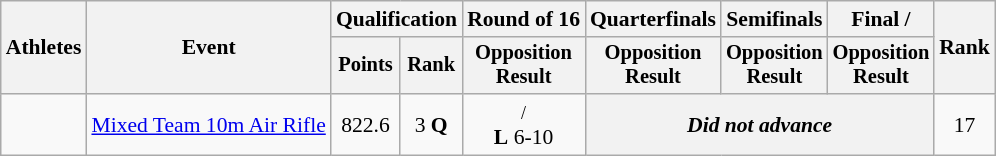<table class="wikitable" style="font-size:90%;">
<tr>
<th rowspan=2>Athletes</th>
<th rowspan=2>Event</th>
<th colspan=2>Qualification</th>
<th>Round of 16</th>
<th>Quarterfinals</th>
<th>Semifinals</th>
<th>Final / </th>
<th rowspan=2>Rank</th>
</tr>
<tr style="font-size:95%">
<th>Points</th>
<th>Rank</th>
<th>Opposition<br>Result</th>
<th>Opposition<br>Result</th>
<th>Opposition<br>Result</th>
<th>Opposition<br>Result</th>
</tr>
<tr align="center">
<td align=left> <br> </td>
<td align=left><a href='#'>Mixed Team 10m Air Rifle</a></td>
<td>822.6</td>
<td>3 <strong>Q</strong></td>
<td><small>/</small> <br> <strong>L</strong> 6-10</td>
<th colspan="3"><em>Did not advance</em></th>
<td>17</td>
</tr>
</table>
